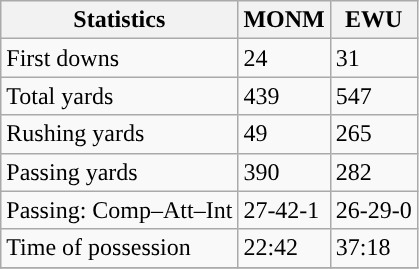<table class="wikitable" style="float: left;">
<tr>
<th>Statistics</th>
<th>MONM</th>
<th>EWU</th>
</tr>
<tr>
<td>First downs</td>
<td>24</td>
<td>31</td>
</tr>
<tr>
<td>Total yards</td>
<td>439</td>
<td>547</td>
</tr>
<tr>
<td>Rushing yards</td>
<td>49</td>
<td>265</td>
</tr>
<tr>
<td>Passing yards</td>
<td>390</td>
<td>282</td>
</tr>
<tr>
<td>Passing: Comp–Att–Int</td>
<td>27-42-1</td>
<td>26-29-0</td>
</tr>
<tr>
<td>Time of possession</td>
<td>22:42</td>
<td>37:18</td>
</tr>
<tr>
</tr>
</table>
